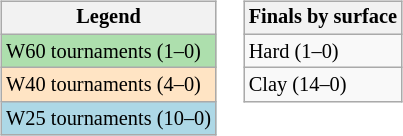<table>
<tr valign=top>
<td><br><table class="wikitable" style=font-size:85%>
<tr>
<th>Legend</th>
</tr>
<tr style="background:#addfad;">
<td>W60 tournaments (1–0)</td>
</tr>
<tr style="background:#ffe4c4;">
<td>W40 tournaments (4–0)</td>
</tr>
<tr style="background:lightblue;">
<td>W25 tournaments (10–0)</td>
</tr>
</table>
</td>
<td><br><table class="wikitable" style=font-size:85%>
<tr>
<th>Finals by surface</th>
</tr>
<tr>
<td>Hard (1–0)</td>
</tr>
<tr>
<td>Clay (14–0)</td>
</tr>
</table>
</td>
</tr>
</table>
